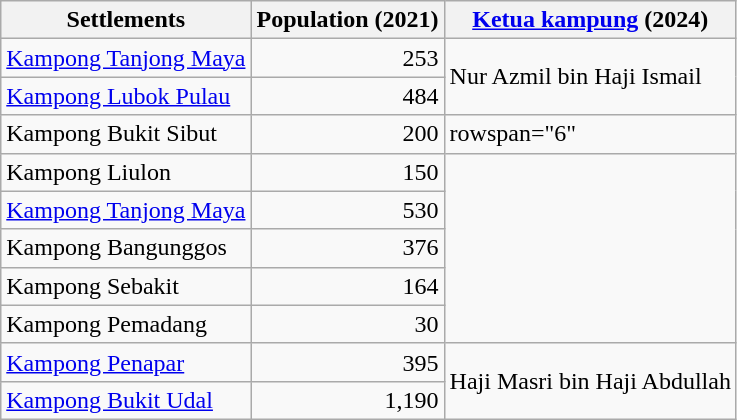<table class="wikitable">
<tr>
<th>Settlements</th>
<th>Population (2021)</th>
<th><a href='#'>Ketua kampung</a> (2024)</th>
</tr>
<tr>
<td><a href='#'>Kampong Tanjong Maya</a></td>
<td align="right">253</td>
<td rowspan="2">Nur Azmil bin Haji Ismail</td>
</tr>
<tr>
<td><a href='#'>Kampong Lubok Pulau</a></td>
<td align="right">484</td>
</tr>
<tr>
<td>Kampong Bukit Sibut</td>
<td align="right">200</td>
<td>rowspan="6" </td>
</tr>
<tr>
<td>Kampong Liulon</td>
<td align="right">150</td>
</tr>
<tr>
<td><a href='#'>Kampong Tanjong Maya</a></td>
<td align="right">530</td>
</tr>
<tr>
<td>Kampong Bangunggos</td>
<td align="right">376</td>
</tr>
<tr>
<td>Kampong Sebakit</td>
<td align="right">164</td>
</tr>
<tr>
<td>Kampong Pemadang</td>
<td align="right">30</td>
</tr>
<tr>
<td><a href='#'>Kampong Penapar</a></td>
<td align="right">395</td>
<td rowspan="2">Haji Masri bin Haji Abdullah</td>
</tr>
<tr>
<td><a href='#'>Kampong Bukit Udal</a></td>
<td align="right">1,190</td>
</tr>
</table>
